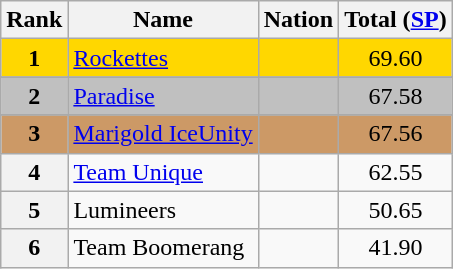<table class="wikitable sortable">
<tr>
<th>Rank</th>
<th>Name</th>
<th>Nation</th>
<th>Total (<a href='#'>SP</a>)</th>
</tr>
<tr bgcolor="gold">
<td align="center"><strong>1</strong></td>
<td><a href='#'>Rockettes</a></td>
<td></td>
<td align="center">69.60</td>
</tr>
<tr>
</tr>
<tr bgcolor="silver">
<td align="center"><strong>2</strong></td>
<td><a href='#'>Paradise</a></td>
<td></td>
<td align="center">67.58</td>
</tr>
<tr>
</tr>
<tr bgcolor="cc9966">
<td align="center"><strong>3</strong></td>
<td><a href='#'>Marigold IceUnity</a></td>
<td></td>
<td align="center">67.56</td>
</tr>
<tr>
<th>4</th>
<td><a href='#'>Team Unique</a></td>
<td></td>
<td align="center">62.55</td>
</tr>
<tr>
<th>5</th>
<td>Lumineers</td>
<td></td>
<td align="center">50.65</td>
</tr>
<tr>
<th>6</th>
<td>Team Boomerang</td>
<td></td>
<td align="center">41.90</td>
</tr>
</table>
